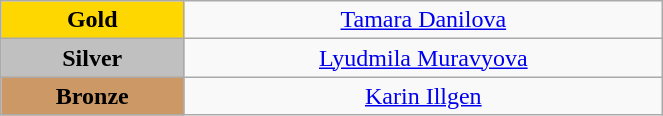<table class="wikitable" style="text-align:center; " width="35%">
<tr>
<td bgcolor="gold"><strong>Gold</strong></td>
<td><a href='#'>Tamara Danilova</a><br>  <small><em></em></small></td>
</tr>
<tr>
<td bgcolor="silver"><strong>Silver</strong></td>
<td><a href='#'>Lyudmila Muravyova</a><br>  <small><em></em></small></td>
</tr>
<tr>
<td bgcolor="CC9966"><strong>Bronze</strong></td>
<td><a href='#'>Karin Illgen</a><br>  <small><em></em></small></td>
</tr>
</table>
